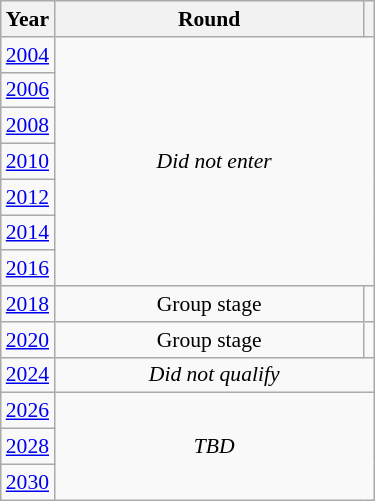<table class="wikitable" style="text-align: center; font-size:90%">
<tr>
<th>Year</th>
<th style="width:200px">Round</th>
<th></th>
</tr>
<tr>
<td><a href='#'>2004</a></td>
<td colspan="2" rowspan="7"><em>Did not enter</em></td>
</tr>
<tr>
<td><a href='#'>2006</a></td>
</tr>
<tr>
<td><a href='#'>2008</a></td>
</tr>
<tr>
<td><a href='#'>2010</a></td>
</tr>
<tr>
<td><a href='#'>2012</a></td>
</tr>
<tr>
<td><a href='#'>2014</a></td>
</tr>
<tr>
<td><a href='#'>2016</a></td>
</tr>
<tr>
<td><a href='#'>2018</a></td>
<td>Group stage</td>
<td></td>
</tr>
<tr>
<td><a href='#'>2020</a></td>
<td>Group stage</td>
<td></td>
</tr>
<tr>
<td><a href='#'>2024</a></td>
<td colspan="2"><em>Did not qualify</em></td>
</tr>
<tr>
<td><a href='#'>2026</a></td>
<td colspan="2" rowspan="3"><em>TBD</em></td>
</tr>
<tr>
<td><a href='#'>2028</a></td>
</tr>
<tr>
<td><a href='#'>2030</a></td>
</tr>
</table>
